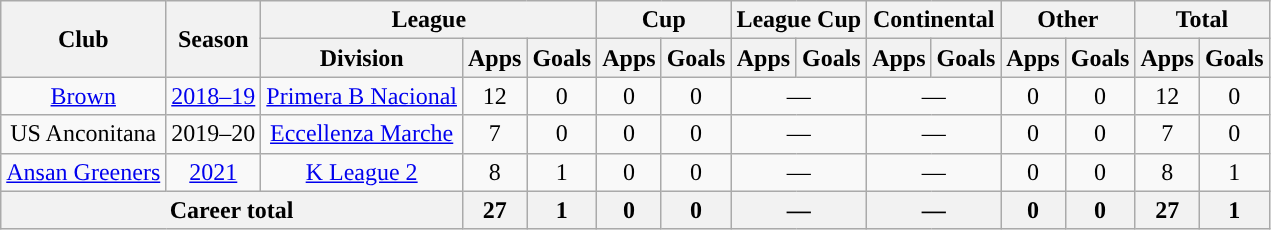<table class="wikitable" style="text-align:center">
<tr>
<th rowspan="2">Club</th>
<th rowspan="2">Season</th>
<th colspan="3">League</th>
<th colspan="2">Cup</th>
<th colspan="2">League Cup</th>
<th colspan="2">Continental</th>
<th colspan="2">Other</th>
<th colspan="2">Total</th>
</tr>
<tr>
<th>Division</th>
<th>Apps</th>
<th>Goals</th>
<th>Apps</th>
<th>Goals</th>
<th>Apps</th>
<th>Goals</th>
<th>Apps</th>
<th>Goals</th>
<th>Apps</th>
<th>Goals</th>
<th>Apps</th>
<th>Goals</th>
</tr>
<tr>
<td rowspan="1"><a href='#'>Brown</a></td>
<td><a href='#'>2018–19</a></td>
<td rowspan="1"><a href='#'>Primera B Nacional</a></td>
<td>12</td>
<td>0</td>
<td>0</td>
<td>0</td>
<td colspan="2">—</td>
<td colspan="2">—</td>
<td>0</td>
<td>0</td>
<td>12</td>
<td>0</td>
</tr>
<tr>
<td rowspan="1">US Anconitana</td>
<td>2019–20</td>
<td rowspan="1"><a href='#'>Eccellenza Marche</a></td>
<td>7</td>
<td>0</td>
<td>0</td>
<td>0</td>
<td colspan="2">—</td>
<td colspan="2">—</td>
<td>0</td>
<td>0</td>
<td>7</td>
<td>0</td>
</tr>
<tr>
<td rowspan="1"><a href='#'>Ansan Greeners</a></td>
<td><a href='#'>2021</a></td>
<td rowspan="1"><a href='#'>K League 2</a></td>
<td>8</td>
<td>1</td>
<td>0</td>
<td>0</td>
<td colspan="2">—</td>
<td colspan="2">—</td>
<td>0</td>
<td>0</td>
<td>8</td>
<td>1</td>
</tr>
<tr>
<th colspan="3">Career total</th>
<th>27</th>
<th>1</th>
<th>0</th>
<th>0</th>
<th colspan="2">—</th>
<th colspan="2">—</th>
<th>0</th>
<th>0</th>
<th>27</th>
<th>1</th>
</tr>
</table>
